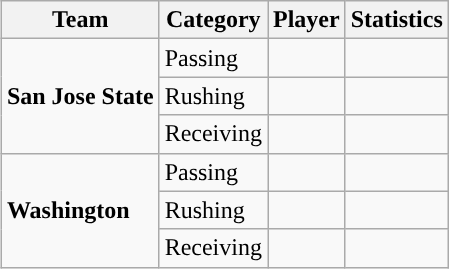<table class="wikitable" style="float: right;">
<tr>
<th>Team</th>
<th>Category</th>
<th>Player</th>
<th>Statistics</th>
</tr>
<tr>
<td rowspan=3><strong>San Jose State</strong></td>
<td>Passing</td>
<td></td>
<td></td>
</tr>
<tr>
<td>Rushing</td>
<td></td>
<td></td>
</tr>
<tr>
<td>Receiving</td>
<td></td>
<td></td>
</tr>
<tr>
<td rowspan=3><strong>Washington</strong></td>
<td>Passing</td>
<td></td>
<td></td>
</tr>
<tr>
<td>Rushing</td>
<td></td>
<td></td>
</tr>
<tr>
<td>Receiving</td>
<td></td>
<td></td>
</tr>
</table>
